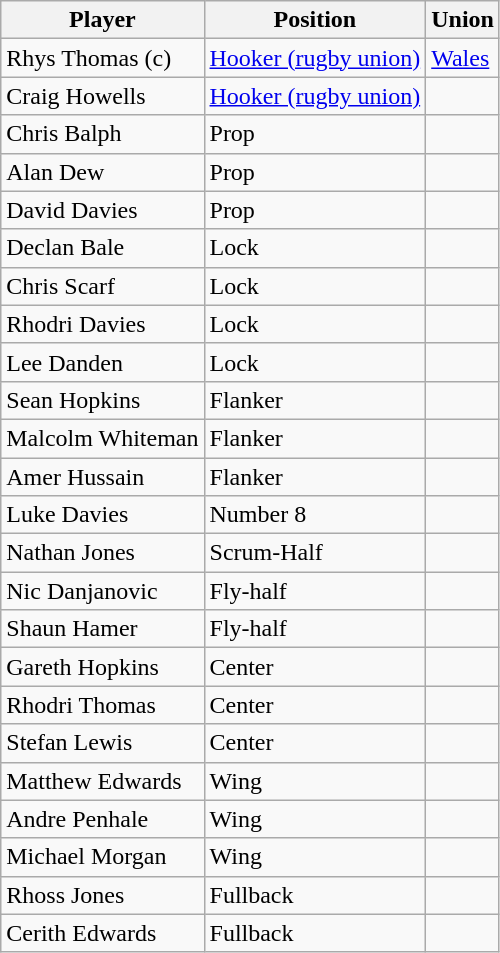<table class="wikitable">
<tr>
<th>Player</th>
<th>Position</th>
<th>Union</th>
</tr>
<tr>
<td>Rhys Thomas (c)</td>
<td><a href='#'>Hooker (rugby union)</a></td>
<td><a href='#'>Wales</a></td>
</tr>
<tr>
<td>Craig Howells</td>
<td><a href='#'>Hooker (rugby union)</a></td>
<td></td>
</tr>
<tr>
<td>Chris Balph</td>
<td>Prop</td>
<td></td>
</tr>
<tr>
<td>Alan Dew</td>
<td>Prop</td>
<td></td>
</tr>
<tr>
<td>David Davies</td>
<td>Prop</td>
<td></td>
</tr>
<tr>
<td>Declan Bale</td>
<td>Lock</td>
<td></td>
</tr>
<tr>
<td>Chris Scarf</td>
<td>Lock</td>
<td></td>
</tr>
<tr>
<td>Rhodri Davies</td>
<td>Lock</td>
<td></td>
</tr>
<tr>
<td>Lee Danden</td>
<td>Lock</td>
<td></td>
</tr>
<tr>
<td>Sean Hopkins</td>
<td>Flanker</td>
<td></td>
</tr>
<tr>
<td>Malcolm Whiteman</td>
<td>Flanker</td>
<td></td>
</tr>
<tr>
<td>Amer Hussain</td>
<td>Flanker</td>
<td></td>
</tr>
<tr>
<td>Luke Davies</td>
<td>Number 8</td>
<td></td>
</tr>
<tr>
<td>Nathan Jones</td>
<td>Scrum-Half</td>
<td></td>
</tr>
<tr>
<td>Nic Danjanovic</td>
<td>Fly-half</td>
<td></td>
</tr>
<tr>
<td>Shaun Hamer</td>
<td>Fly-half</td>
<td></td>
</tr>
<tr>
<td>Gareth Hopkins</td>
<td>Center</td>
<td></td>
</tr>
<tr>
<td>Rhodri Thomas</td>
<td>Center</td>
<td></td>
</tr>
<tr>
<td>Stefan Lewis</td>
<td>Center</td>
<td></td>
</tr>
<tr>
<td>Matthew Edwards</td>
<td>Wing</td>
<td></td>
</tr>
<tr>
<td>Andre Penhale</td>
<td>Wing</td>
<td></td>
</tr>
<tr>
<td>Michael Morgan</td>
<td>Wing</td>
<td></td>
</tr>
<tr>
<td>Rhoss Jones</td>
<td>Fullback</td>
<td></td>
</tr>
<tr>
<td>Cerith Edwards</td>
<td>Fullback</td>
<td></td>
</tr>
</table>
